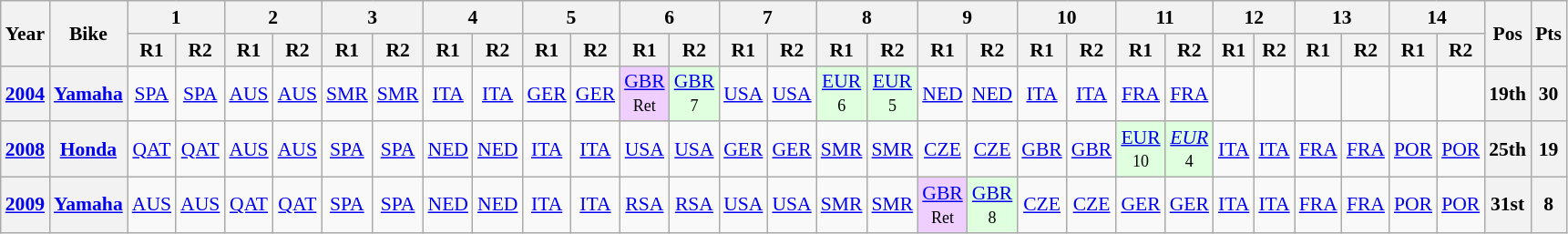<table class="wikitable" style="text-align:center; font-size:90%">
<tr>
<th valign="middle" rowspan=2>Year</th>
<th valign="middle" rowspan=2>Bike</th>
<th colspan=2>1</th>
<th colspan=2>2</th>
<th colspan=2>3</th>
<th colspan=2>4</th>
<th colspan=2>5</th>
<th colspan=2>6</th>
<th colspan=2>7</th>
<th colspan=2>8</th>
<th colspan=2>9</th>
<th colspan=2>10</th>
<th colspan=2>11</th>
<th colspan=2>12</th>
<th colspan=2>13</th>
<th colspan=2>14</th>
<th rowspan=2>Pos</th>
<th rowspan=2>Pts</th>
</tr>
<tr>
<th>R1</th>
<th>R2</th>
<th>R1</th>
<th>R2</th>
<th>R1</th>
<th>R2</th>
<th>R1</th>
<th>R2</th>
<th>R1</th>
<th>R2</th>
<th>R1</th>
<th>R2</th>
<th>R1</th>
<th>R2</th>
<th>R1</th>
<th>R2</th>
<th>R1</th>
<th>R2</th>
<th>R1</th>
<th>R2</th>
<th>R1</th>
<th>R2</th>
<th>R1</th>
<th>R2</th>
<th>R1</th>
<th>R2</th>
<th>R1</th>
<th>R2</th>
</tr>
<tr>
<th><a href='#'>2004</a></th>
<th><a href='#'>Yamaha</a></th>
<td><a href='#'>SPA</a></td>
<td><a href='#'>SPA</a></td>
<td><a href='#'>AUS</a></td>
<td><a href='#'>AUS</a></td>
<td><a href='#'>SMR</a></td>
<td><a href='#'>SMR</a></td>
<td><a href='#'>ITA</a></td>
<td><a href='#'>ITA</a></td>
<td><a href='#'>GER</a></td>
<td><a href='#'>GER</a></td>
<td style="background:#efcfff;"><a href='#'>GBR</a><br><small>Ret</small></td>
<td style="background:#dfffdf;"><a href='#'>GBR</a><br><small>7</small></td>
<td><a href='#'>USA</a></td>
<td><a href='#'>USA</a></td>
<td style="background:#dfffdf;"><a href='#'>EUR</a><br><small>6</small></td>
<td style="background:#dfffdf;"><a href='#'>EUR</a><br><small>5</small></td>
<td><a href='#'>NED</a></td>
<td><a href='#'>NED</a></td>
<td><a href='#'>ITA</a></td>
<td><a href='#'>ITA</a></td>
<td><a href='#'>FRA</a></td>
<td><a href='#'>FRA</a></td>
<td></td>
<td></td>
<td></td>
<td></td>
<td></td>
<td></td>
<th>19th</th>
<th>30</th>
</tr>
<tr>
<th><a href='#'>2008</a></th>
<th><a href='#'>Honda</a></th>
<td><a href='#'>QAT</a></td>
<td><a href='#'>QAT</a></td>
<td><a href='#'>AUS</a></td>
<td><a href='#'>AUS</a></td>
<td><a href='#'>SPA</a></td>
<td><a href='#'>SPA</a></td>
<td><a href='#'>NED</a></td>
<td><a href='#'>NED</a></td>
<td><a href='#'>ITA</a></td>
<td><a href='#'>ITA</a></td>
<td><a href='#'>USA</a></td>
<td><a href='#'>USA</a></td>
<td><a href='#'>GER</a></td>
<td><a href='#'>GER</a></td>
<td><a href='#'>SMR</a></td>
<td><a href='#'>SMR</a></td>
<td><a href='#'>CZE</a></td>
<td><a href='#'>CZE</a></td>
<td><a href='#'>GBR</a></td>
<td><a href='#'>GBR</a></td>
<td style="background:#dfffdf;"><a href='#'>EUR</a><br><small>10</small></td>
<td style="background:#dfffdf;"><em><a href='#'>EUR</a></em><br><small>4</small></td>
<td><a href='#'>ITA</a></td>
<td><a href='#'>ITA</a></td>
<td><a href='#'>FRA</a></td>
<td><a href='#'>FRA</a></td>
<td><a href='#'>POR</a></td>
<td><a href='#'>POR</a></td>
<th>25th</th>
<th>19</th>
</tr>
<tr>
<th><a href='#'>2009</a></th>
<th><a href='#'>Yamaha</a></th>
<td><a href='#'>AUS</a></td>
<td><a href='#'>AUS</a></td>
<td><a href='#'>QAT</a></td>
<td><a href='#'>QAT</a></td>
<td><a href='#'>SPA</a></td>
<td><a href='#'>SPA</a></td>
<td><a href='#'>NED</a></td>
<td><a href='#'>NED</a></td>
<td><a href='#'>ITA</a></td>
<td><a href='#'>ITA</a></td>
<td><a href='#'>RSA</a></td>
<td><a href='#'>RSA</a></td>
<td><a href='#'>USA</a></td>
<td><a href='#'>USA</a></td>
<td><a href='#'>SMR</a></td>
<td><a href='#'>SMR</a></td>
<td style="background:#efcfff;"><a href='#'>GBR</a><br><small>Ret</small></td>
<td style="background:#dfffdf;"><a href='#'>GBR</a><br><small>8</small></td>
<td><a href='#'>CZE</a></td>
<td><a href='#'>CZE</a></td>
<td><a href='#'>GER</a></td>
<td><a href='#'>GER</a></td>
<td><a href='#'>ITA</a></td>
<td><a href='#'>ITA</a></td>
<td><a href='#'>FRA</a></td>
<td><a href='#'>FRA</a></td>
<td><a href='#'>POR</a></td>
<td><a href='#'>POR</a></td>
<th>31st</th>
<th>8</th>
</tr>
</table>
